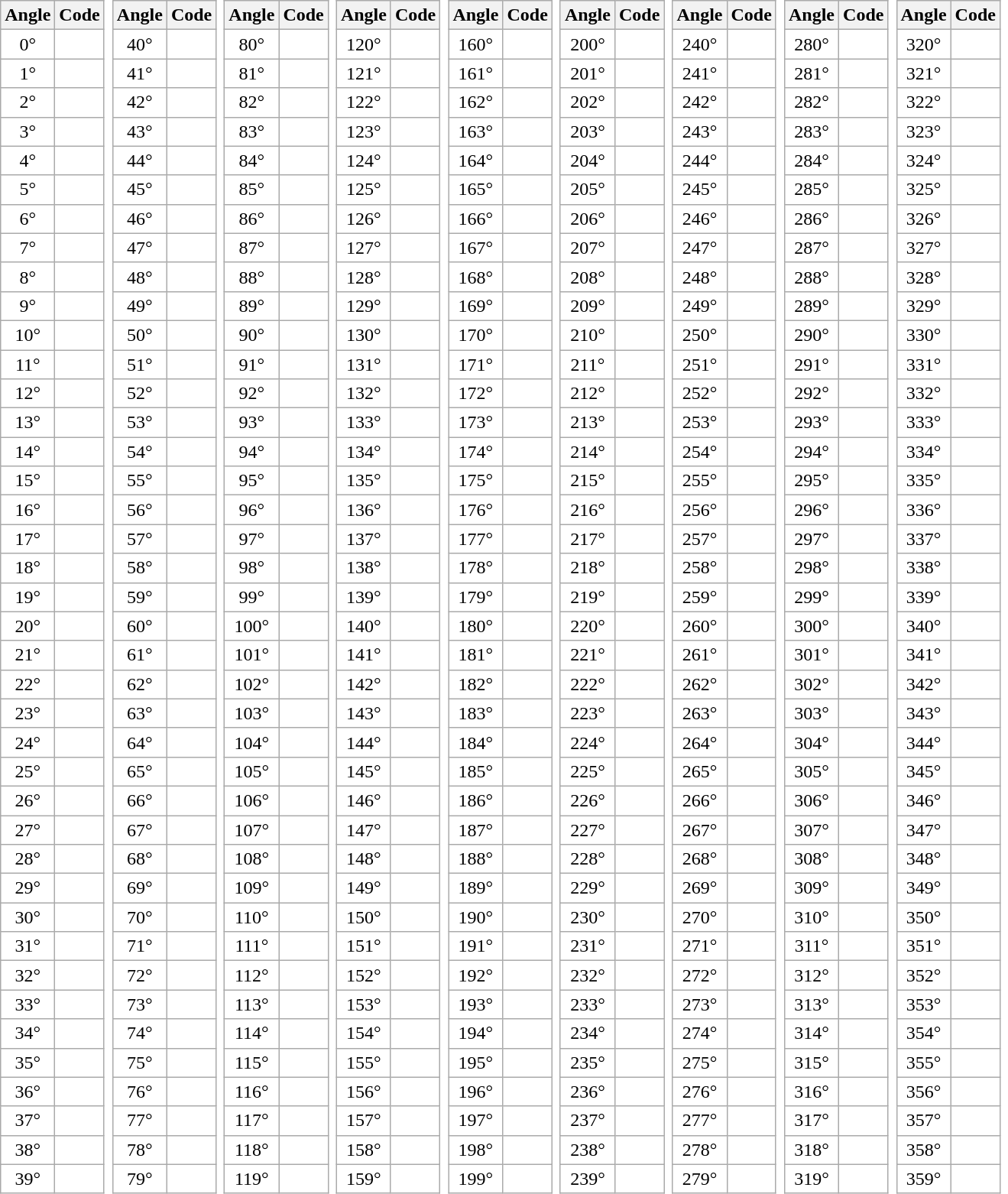<table class="wikitable" style="text-align:center; background:#FFFFFF; border-width:0;">
<tr>
<th>Angle</th>
<th>Code</th>
<td rowspan="42" style="text-align:center; background:#FFFFFF; border-width:0;"></td>
<th>Angle</th>
<th>Code</th>
<td rowspan="42" style="text-align:center; background:#FFFFFF; border-width:0;"></td>
<th>Angle</th>
<th>Code</th>
<td rowspan="42" style="text-align:center; background:#FFFFFF; border-width:0;"></td>
<th>Angle</th>
<th>Code</th>
<td rowspan="42" style="text-align:center; background:#FFFFFF; border-width:0;"></td>
<th>Angle</th>
<th>Code</th>
<td rowspan="42" style="text-align:center; background:#FFFFFF; border-width:0;"></td>
<th>Angle</th>
<th>Code</th>
<td rowspan="42" style="text-align:center; background:#FFFFFF; border-width:0;"></td>
<th>Angle</th>
<th>Code</th>
<td rowspan="42" style="text-align:center; background:#FFFFFF; border-width:0;"></td>
<th>Angle</th>
<th>Code</th>
<td rowspan="42" style="text-align:center; background:#FFFFFF; border-width:0;"></td>
<th>Angle</th>
<th>Code</th>
<td rowspan="42" style="text-align:center; background:#FFFFFF; border-width:0;"></td>
</tr>
<tr>
<td>0°</td>
<td></td>
<td>40°</td>
<td></td>
<td>80°</td>
<td></td>
<td>120°</td>
<td></td>
<td>160°</td>
<td></td>
<td>200°</td>
<td></td>
<td>240°</td>
<td></td>
<td>280°</td>
<td></td>
<td>320°</td>
<td></td>
</tr>
<tr>
<td>1°</td>
<td></td>
<td>41°</td>
<td></td>
<td>81°</td>
<td></td>
<td>121°</td>
<td></td>
<td>161°</td>
<td></td>
<td>201°</td>
<td></td>
<td>241°</td>
<td></td>
<td>281°</td>
<td></td>
<td>321°</td>
<td></td>
</tr>
<tr>
<td>2°</td>
<td></td>
<td>42°</td>
<td></td>
<td>82°</td>
<td></td>
<td>122°</td>
<td></td>
<td>162°</td>
<td></td>
<td>202°</td>
<td></td>
<td>242°</td>
<td></td>
<td>282°</td>
<td></td>
<td>322°</td>
<td></td>
</tr>
<tr>
<td>3°</td>
<td></td>
<td>43°</td>
<td></td>
<td>83°</td>
<td></td>
<td>123°</td>
<td></td>
<td>163°</td>
<td></td>
<td>203°</td>
<td></td>
<td>243°</td>
<td></td>
<td>283°</td>
<td></td>
<td>323°</td>
<td></td>
</tr>
<tr>
<td>4°</td>
<td></td>
<td>44°</td>
<td></td>
<td>84°</td>
<td></td>
<td>124°</td>
<td></td>
<td>164°</td>
<td></td>
<td>204°</td>
<td></td>
<td>244°</td>
<td></td>
<td>284°</td>
<td></td>
<td>324°</td>
<td></td>
</tr>
<tr>
<td>5°</td>
<td></td>
<td>45°</td>
<td></td>
<td>85°</td>
<td></td>
<td>125°</td>
<td></td>
<td>165°</td>
<td></td>
<td>205°</td>
<td></td>
<td>245°</td>
<td></td>
<td>285°</td>
<td></td>
<td>325°</td>
<td></td>
</tr>
<tr>
<td>6°</td>
<td></td>
<td>46°</td>
<td></td>
<td>86°</td>
<td></td>
<td>126°</td>
<td></td>
<td>166°</td>
<td></td>
<td>206°</td>
<td></td>
<td>246°</td>
<td></td>
<td>286°</td>
<td></td>
<td>326°</td>
<td></td>
</tr>
<tr>
<td>7°</td>
<td></td>
<td>47°</td>
<td></td>
<td>87°</td>
<td></td>
<td>127°</td>
<td></td>
<td>167°</td>
<td></td>
<td>207°</td>
<td></td>
<td>247°</td>
<td></td>
<td>287°</td>
<td></td>
<td>327°</td>
<td></td>
</tr>
<tr>
<td>8°</td>
<td></td>
<td>48°</td>
<td></td>
<td>88°</td>
<td></td>
<td>128°</td>
<td></td>
<td>168°</td>
<td></td>
<td>208°</td>
<td></td>
<td>248°</td>
<td></td>
<td>288°</td>
<td></td>
<td>328°</td>
<td></td>
</tr>
<tr>
<td>9°</td>
<td></td>
<td>49°</td>
<td></td>
<td>89°</td>
<td></td>
<td>129°</td>
<td></td>
<td>169°</td>
<td></td>
<td>209°</td>
<td></td>
<td>249°</td>
<td></td>
<td>289°</td>
<td></td>
<td>329°</td>
<td></td>
</tr>
<tr>
<td>10°</td>
<td></td>
<td>50°</td>
<td></td>
<td>90°</td>
<td></td>
<td>130°</td>
<td></td>
<td>170°</td>
<td></td>
<td>210°</td>
<td></td>
<td>250°</td>
<td></td>
<td>290°</td>
<td></td>
<td>330°</td>
<td></td>
</tr>
<tr>
<td>11°</td>
<td></td>
<td>51°</td>
<td></td>
<td>91°</td>
<td></td>
<td>131°</td>
<td></td>
<td>171°</td>
<td></td>
<td>211°</td>
<td></td>
<td>251°</td>
<td></td>
<td>291°</td>
<td></td>
<td>331°</td>
<td></td>
</tr>
<tr>
<td>12°</td>
<td></td>
<td>52°</td>
<td></td>
<td>92°</td>
<td></td>
<td>132°</td>
<td></td>
<td>172°</td>
<td></td>
<td>212°</td>
<td></td>
<td>252°</td>
<td></td>
<td>292°</td>
<td></td>
<td>332°</td>
<td></td>
</tr>
<tr>
<td>13°</td>
<td></td>
<td>53°</td>
<td></td>
<td>93°</td>
<td></td>
<td>133°</td>
<td></td>
<td>173°</td>
<td></td>
<td>213°</td>
<td></td>
<td>253°</td>
<td></td>
<td>293°</td>
<td></td>
<td>333°</td>
<td></td>
</tr>
<tr>
<td>14°</td>
<td></td>
<td>54°</td>
<td></td>
<td>94°</td>
<td></td>
<td>134°</td>
<td></td>
<td>174°</td>
<td></td>
<td>214°</td>
<td></td>
<td>254°</td>
<td></td>
<td>294°</td>
<td></td>
<td>334°</td>
<td></td>
</tr>
<tr>
<td>15°</td>
<td></td>
<td>55°</td>
<td></td>
<td>95°</td>
<td></td>
<td>135°</td>
<td></td>
<td>175°</td>
<td></td>
<td>215°</td>
<td></td>
<td>255°</td>
<td></td>
<td>295°</td>
<td></td>
<td>335°</td>
<td></td>
</tr>
<tr>
<td>16°</td>
<td></td>
<td>56°</td>
<td></td>
<td>96°</td>
<td></td>
<td>136°</td>
<td></td>
<td>176°</td>
<td></td>
<td>216°</td>
<td></td>
<td>256°</td>
<td></td>
<td>296°</td>
<td></td>
<td>336°</td>
<td></td>
</tr>
<tr>
<td>17°</td>
<td></td>
<td>57°</td>
<td></td>
<td>97°</td>
<td></td>
<td>137°</td>
<td></td>
<td>177°</td>
<td></td>
<td>217°</td>
<td></td>
<td>257°</td>
<td></td>
<td>297°</td>
<td></td>
<td>337°</td>
<td></td>
</tr>
<tr>
<td>18°</td>
<td></td>
<td>58°</td>
<td></td>
<td>98°</td>
<td></td>
<td>138°</td>
<td></td>
<td>178°</td>
<td></td>
<td>218°</td>
<td></td>
<td>258°</td>
<td></td>
<td>298°</td>
<td></td>
<td>338°</td>
<td></td>
</tr>
<tr>
<td>19°</td>
<td></td>
<td>59°</td>
<td></td>
<td>99°</td>
<td></td>
<td>139°</td>
<td></td>
<td>179°</td>
<td></td>
<td>219°</td>
<td></td>
<td>259°</td>
<td></td>
<td>299°</td>
<td></td>
<td>339°</td>
<td></td>
</tr>
<tr>
<td>20°</td>
<td></td>
<td>60°</td>
<td></td>
<td>100°</td>
<td></td>
<td>140°</td>
<td></td>
<td>180°</td>
<td></td>
<td>220°</td>
<td></td>
<td>260°</td>
<td></td>
<td>300°</td>
<td></td>
<td>340°</td>
<td></td>
</tr>
<tr>
<td>21°</td>
<td></td>
<td>61°</td>
<td></td>
<td>101°</td>
<td></td>
<td>141°</td>
<td></td>
<td>181°</td>
<td></td>
<td>221°</td>
<td></td>
<td>261°</td>
<td></td>
<td>301°</td>
<td></td>
<td>341°</td>
<td></td>
</tr>
<tr>
<td>22°</td>
<td></td>
<td>62°</td>
<td></td>
<td>102°</td>
<td></td>
<td>142°</td>
<td></td>
<td>182°</td>
<td></td>
<td>222°</td>
<td></td>
<td>262°</td>
<td></td>
<td>302°</td>
<td></td>
<td>342°</td>
<td></td>
</tr>
<tr>
<td>23°</td>
<td></td>
<td>63°</td>
<td></td>
<td>103°</td>
<td></td>
<td>143°</td>
<td></td>
<td>183°</td>
<td></td>
<td>223°</td>
<td></td>
<td>263°</td>
<td></td>
<td>303°</td>
<td></td>
<td>343°</td>
<td></td>
</tr>
<tr>
<td>24°</td>
<td></td>
<td>64°</td>
<td></td>
<td>104°</td>
<td></td>
<td>144°</td>
<td></td>
<td>184°</td>
<td></td>
<td>224°</td>
<td></td>
<td>264°</td>
<td></td>
<td>304°</td>
<td></td>
<td>344°</td>
<td></td>
</tr>
<tr>
<td>25°</td>
<td></td>
<td>65°</td>
<td></td>
<td>105°</td>
<td></td>
<td>145°</td>
<td></td>
<td>185°</td>
<td></td>
<td>225°</td>
<td></td>
<td>265°</td>
<td></td>
<td>305°</td>
<td></td>
<td>345°</td>
<td></td>
</tr>
<tr>
<td>26°</td>
<td></td>
<td>66°</td>
<td></td>
<td>106°</td>
<td></td>
<td>146°</td>
<td></td>
<td>186°</td>
<td></td>
<td>226°</td>
<td></td>
<td>266°</td>
<td></td>
<td>306°</td>
<td></td>
<td>346°</td>
<td></td>
</tr>
<tr>
<td>27°</td>
<td></td>
<td>67°</td>
<td></td>
<td>107°</td>
<td></td>
<td>147°</td>
<td></td>
<td>187°</td>
<td></td>
<td>227°</td>
<td></td>
<td>267°</td>
<td></td>
<td>307°</td>
<td></td>
<td>347°</td>
<td></td>
</tr>
<tr>
<td>28°</td>
<td></td>
<td>68°</td>
<td></td>
<td>108°</td>
<td></td>
<td>148°</td>
<td></td>
<td>188°</td>
<td></td>
<td>228°</td>
<td></td>
<td>268°</td>
<td></td>
<td>308°</td>
<td></td>
<td>348°</td>
<td></td>
</tr>
<tr>
<td>29°</td>
<td></td>
<td>69°</td>
<td></td>
<td>109°</td>
<td></td>
<td>149°</td>
<td></td>
<td>189°</td>
<td></td>
<td>229°</td>
<td></td>
<td>269°</td>
<td></td>
<td>309°</td>
<td></td>
<td>349°</td>
<td></td>
</tr>
<tr>
<td>30°</td>
<td></td>
<td>70°</td>
<td></td>
<td>110°</td>
<td></td>
<td>150°</td>
<td></td>
<td>190°</td>
<td></td>
<td>230°</td>
<td></td>
<td>270°</td>
<td></td>
<td>310°</td>
<td></td>
<td>350°</td>
<td></td>
</tr>
<tr>
<td>31°</td>
<td></td>
<td>71°</td>
<td></td>
<td>111°</td>
<td></td>
<td>151°</td>
<td></td>
<td>191°</td>
<td></td>
<td>231°</td>
<td></td>
<td>271°</td>
<td></td>
<td>311°</td>
<td></td>
<td>351°</td>
<td></td>
</tr>
<tr>
<td>32°</td>
<td></td>
<td>72°</td>
<td></td>
<td>112°</td>
<td></td>
<td>152°</td>
<td></td>
<td>192°</td>
<td></td>
<td>232°</td>
<td></td>
<td>272°</td>
<td></td>
<td>312°</td>
<td></td>
<td>352°</td>
<td></td>
</tr>
<tr>
<td>33°</td>
<td></td>
<td>73°</td>
<td></td>
<td>113°</td>
<td></td>
<td>153°</td>
<td></td>
<td>193°</td>
<td></td>
<td>233°</td>
<td></td>
<td>273°</td>
<td></td>
<td>313°</td>
<td></td>
<td>353°</td>
<td></td>
</tr>
<tr>
<td>34°</td>
<td></td>
<td>74°</td>
<td></td>
<td>114°</td>
<td></td>
<td>154°</td>
<td></td>
<td>194°</td>
<td></td>
<td>234°</td>
<td></td>
<td>274°</td>
<td></td>
<td>314°</td>
<td></td>
<td>354°</td>
<td></td>
</tr>
<tr>
<td>35°</td>
<td></td>
<td>75°</td>
<td></td>
<td>115°</td>
<td></td>
<td>155°</td>
<td></td>
<td>195°</td>
<td></td>
<td>235°</td>
<td></td>
<td>275°</td>
<td></td>
<td>315°</td>
<td></td>
<td>355°</td>
<td></td>
</tr>
<tr>
<td>36°</td>
<td></td>
<td>76°</td>
<td></td>
<td>116°</td>
<td></td>
<td>156°</td>
<td></td>
<td>196°</td>
<td></td>
<td>236°</td>
<td></td>
<td>276°</td>
<td></td>
<td>316°</td>
<td></td>
<td>356°</td>
<td></td>
</tr>
<tr>
<td>37°</td>
<td></td>
<td>77°</td>
<td></td>
<td>117°</td>
<td></td>
<td>157°</td>
<td></td>
<td>197°</td>
<td></td>
<td>237°</td>
<td></td>
<td>277°</td>
<td></td>
<td>317°</td>
<td></td>
<td>357°</td>
<td></td>
</tr>
<tr>
<td>38°</td>
<td></td>
<td>78°</td>
<td></td>
<td>118°</td>
<td></td>
<td>158°</td>
<td></td>
<td>198°</td>
<td></td>
<td>238°</td>
<td></td>
<td>278°</td>
<td></td>
<td>318°</td>
<td></td>
<td>358°</td>
<td></td>
</tr>
<tr>
<td>39°</td>
<td></td>
<td>79°</td>
<td></td>
<td>119°</td>
<td></td>
<td>159°</td>
<td></td>
<td>199°</td>
<td></td>
<td>239°</td>
<td></td>
<td>279°</td>
<td></td>
<td>319°</td>
<td></td>
<td>359°</td>
<td></td>
</tr>
</table>
